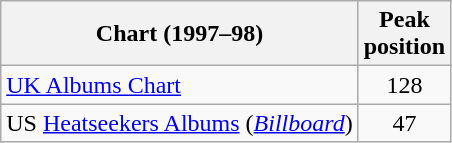<table class="wikitable sortable">
<tr>
<th>Chart (1997–98)</th>
<th>Peak<br>position</th>
</tr>
<tr>
<td><a href='#'>UK Albums Chart</a></td>
<td align="center">128</td>
</tr>
<tr>
<td>US <a href='#'>Heatseekers Albums</a> (<em><a href='#'>Billboard</a></em>)</td>
<td align="center">47</td>
</tr>
</table>
